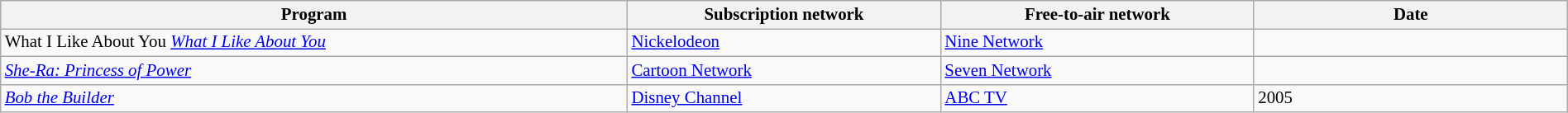<table class="wikitable sortable" width="100%" style="font-size:87%;">
<tr bgcolor="#efefef">
<th width=40%>Program</th>
<th width=20%>Subscription network</th>
<th width=20%>Free-to-air network</th>
<th width=20%>Date</th>
</tr>
<tr>
<td><span>What I Like About You</span>  <em><a href='#'>What I Like About You</a></em></td>
<td><a href='#'>Nickelodeon</a></td>
<td><a href='#'>Nine Network</a></td>
<td></td>
</tr>
<tr>
<td> <em><a href='#'>She-Ra: Princess of Power</a></em></td>
<td><a href='#'>Cartoon Network</a></td>
<td><a href='#'>Seven Network</a></td>
<td></td>
</tr>
<tr>
<td> <em><a href='#'>Bob the Builder</a></em></td>
<td><a href='#'>Disney Channel</a></td>
<td><a href='#'>ABC TV</a></td>
<td>2005</td>
</tr>
</table>
